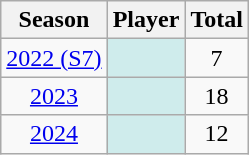<table class="wikitable sortable" style="text-align:center">
<tr>
<th>Season</th>
<th>Player</th>
<th>Total</th>
</tr>
<tr>
<td><a href='#'>2022 (S7)</a></td>
<td align="left" bgcolor="#CFECEC"></td>
<td>7</td>
</tr>
<tr>
<td><a href='#'>2023</a></td>
<td align="left" bgcolor="#CFECEC"></td>
<td>18</td>
</tr>
<tr>
<td><a href='#'>2024</a></td>
<td align="left" bgcolor="#CFECEC"></td>
<td>12</td>
</tr>
</table>
